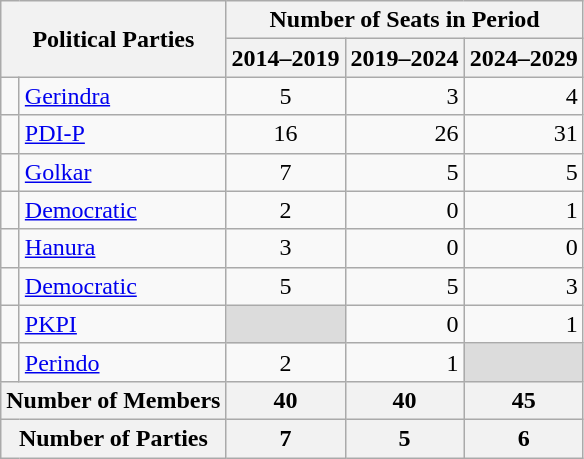<table class="wikitable">
<tr>
<th colspan=2 rowspan=2>Political Parties</th>
<th colspan=3>Number of Seats in Period</th>
</tr>
<tr>
<th>2014–2019</th>
<th>2019–2024</th>
<th>2024–2029</th>
</tr>
<tr>
<td bgcolor=></td>
<td><a href='#'>Gerindra</a></td>
<td align=center>5</td>
<td align=right> 3</td>
<td align=right> 4</td>
</tr>
<tr>
<td bgcolor=></td>
<td><a href='#'>PDI-P</a></td>
<td align=center>16</td>
<td align=right> 26</td>
<td align=right> 31</td>
</tr>
<tr>
<td bgcolor=></td>
<td><a href='#'>Golkar</a></td>
<td align=center>7</td>
<td align=right> 5</td>
<td align=right> 5</td>
</tr>
<tr>
<td bgcolor=></td>
<td><a href='#'>Democratic</a></td>
<td align=center>2</td>
<td align=right> 0</td>
<td align=right> 1</td>
</tr>
<tr>
<td bgcolor=></td>
<td><a href='#'>Hanura</a></td>
<td align=center>3</td>
<td align=right> 0</td>
<td align=right> 0</td>
</tr>
<tr>
<td bgcolor= ></td>
<td><a href='#'>Democratic</a></td>
<td align=center>5</td>
<td align=right> 5</td>
<td align=right> 3</td>
</tr>
<tr>
<td bgcolor= ></td>
<td><a href='#'>PKPI</a></td>
<td align=center bgcolor=#DCDCDC></td>
<td align=right> 0</td>
<td align=right> 1</td>
</tr>
<tr>
<td bgcolor= ></td>
<td><a href='#'>Perindo</a></td>
<td align=center>2</td>
<td align=right> 1</td>
<td align=center bgcolor=#DCDCDC></td>
</tr>
<tr>
<th colspan=2>Number of Members</th>
<th>40</th>
<th> 40</th>
<th> 45</th>
</tr>
<tr>
<th colspan=2>Number of Parties</th>
<th>7</th>
<th> 5</th>
<th> 6</th>
</tr>
</table>
